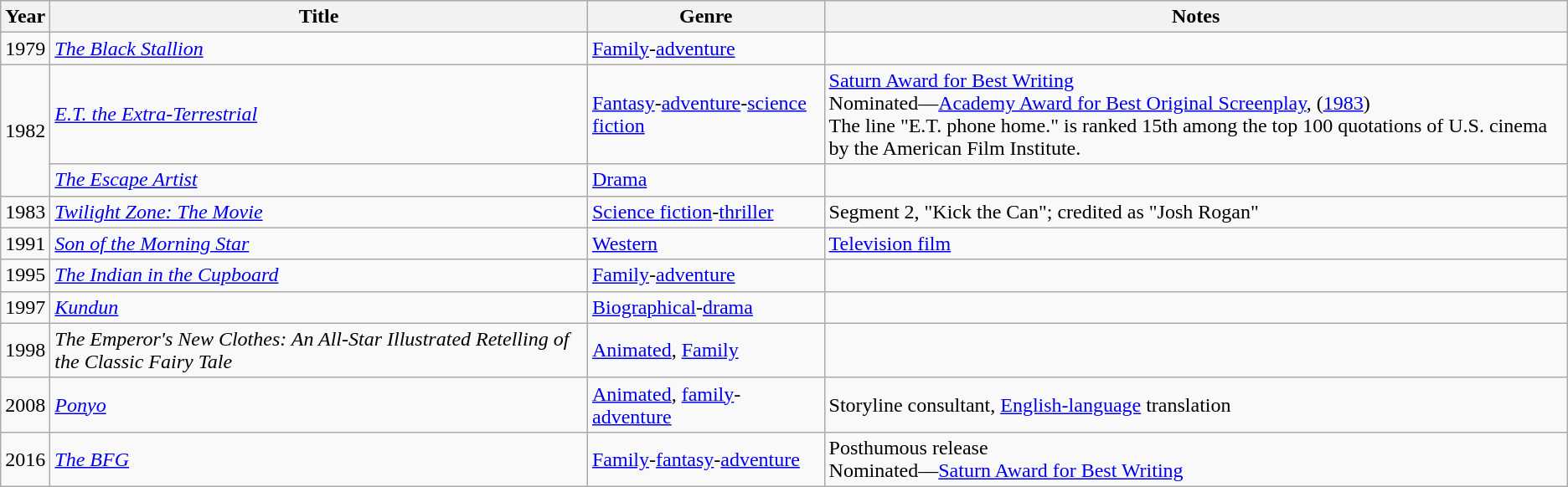<table class="wikitable">
<tr style="text-align:center;">
<th>Year</th>
<th>Title</th>
<th>Genre</th>
<th>Notes</th>
</tr>
<tr>
<td>1979</td>
<td><em><a href='#'>The Black Stallion</a></em></td>
<td><a href='#'>Family</a>-<a href='#'>adventure</a></td>
<td></td>
</tr>
<tr>
<td rowspan=2>1982</td>
<td><em><a href='#'>E.T. the Extra-Terrestrial</a></em></td>
<td><a href='#'>Fantasy</a>-<a href='#'>adventure</a>-<a href='#'>science fiction</a></td>
<td><a href='#'>Saturn Award for Best Writing</a><br>Nominated—<a href='#'>Academy Award for Best Original Screenplay</a>, (<a href='#'>1983</a>)<br>The line "E.T. phone home." is ranked 15th among the top 100 quotations of U.S. cinema by the American Film Institute.</td>
</tr>
<tr>
<td><em><a href='#'>The Escape Artist</a></em></td>
<td><a href='#'>Drama</a></td>
<td></td>
</tr>
<tr>
<td>1983</td>
<td><em><a href='#'>Twilight Zone: The Movie</a></em></td>
<td><a href='#'>Science fiction</a>-<a href='#'>thriller</a></td>
<td>Segment 2, "Kick the Can"; credited as "Josh Rogan"</td>
</tr>
<tr>
<td>1991</td>
<td><em><a href='#'>Son of the Morning Star</a></em></td>
<td><a href='#'>Western</a></td>
<td><a href='#'>Television film</a></td>
</tr>
<tr>
<td>1995</td>
<td><em><a href='#'>The Indian in the Cupboard</a></em></td>
<td><a href='#'>Family</a>-<a href='#'>adventure</a></td>
<td></td>
</tr>
<tr>
<td>1997</td>
<td><em><a href='#'>Kundun</a></em></td>
<td><a href='#'>Biographical</a>-<a href='#'>drama</a></td>
<td></td>
</tr>
<tr>
<td>1998</td>
<td><em>The Emperor's New Clothes: An All-Star Illustrated Retelling of the Classic Fairy Tale</em></td>
<td><a href='#'>Animated</a>, <a href='#'>Family</a></td>
<td></td>
</tr>
<tr>
<td>2008</td>
<td><em><a href='#'>Ponyo</a></em></td>
<td><a href='#'>Animated</a>, <a href='#'>family</a>-<a href='#'>adventure</a></td>
<td>Storyline consultant, <a href='#'>English-language</a> translation</td>
</tr>
<tr>
<td>2016</td>
<td><em><a href='#'>The BFG</a></em></td>
<td><a href='#'>Family</a>-<a href='#'>fantasy</a>-<a href='#'>adventure</a></td>
<td>Posthumous release<br> Nominated—<a href='#'>Saturn Award for Best Writing</a></td>
</tr>
</table>
